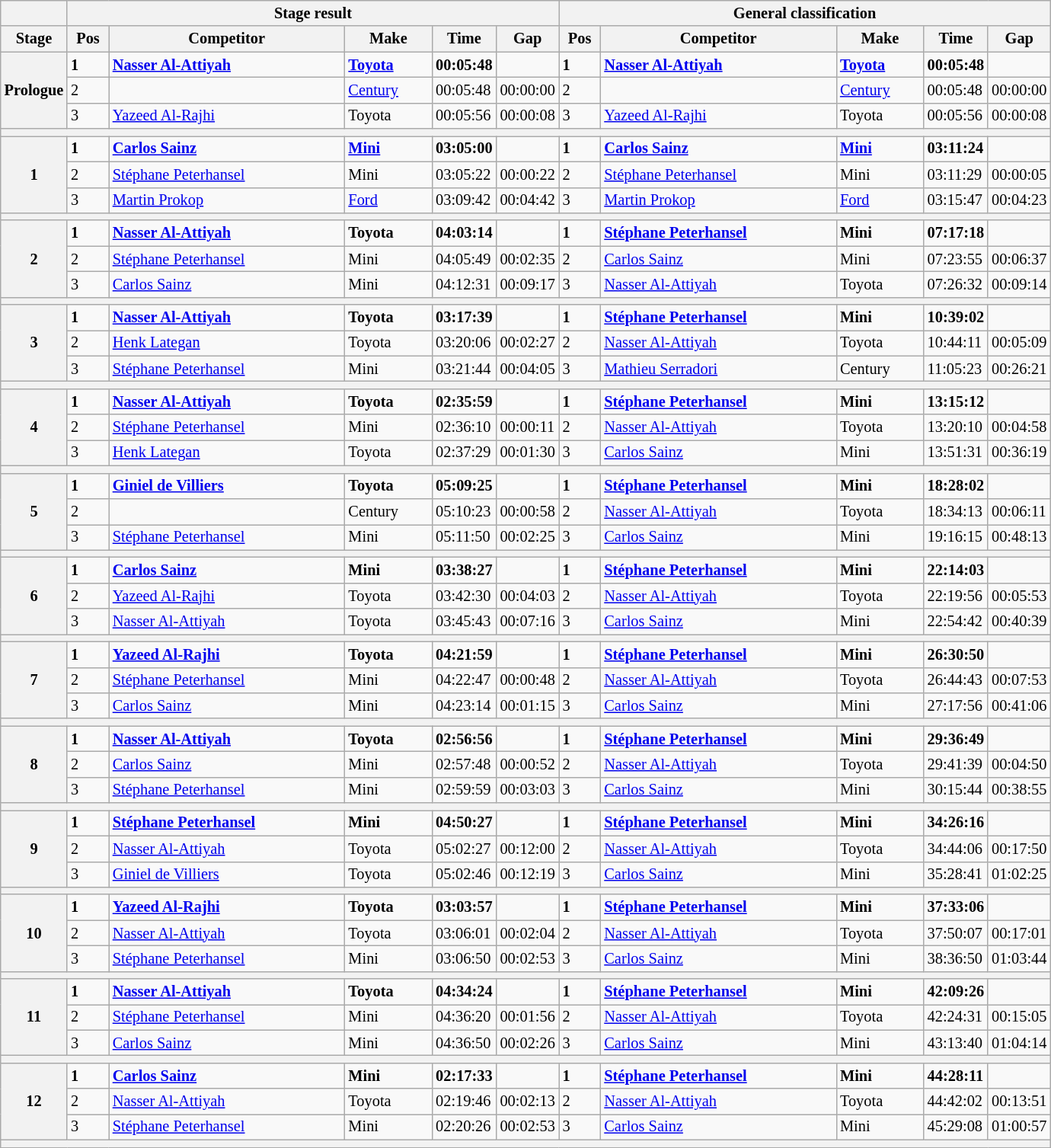<table class="wikitable" style="font-size:85%;">
<tr>
<th></th>
<th colspan=5>Stage result</th>
<th colspan=5>General classification</th>
</tr>
<tr>
<th width="40px">Stage</th>
<th width="30px">Pos</th>
<th width="200px">Competitor</th>
<th width="70px">Make</th>
<th width="40px">Time</th>
<th width="40px">Gap</th>
<th width="30px">Pos</th>
<th width="200px">Competitor</th>
<th width="70px">Make</th>
<th width="40px">Time</th>
<th width="40px">Gap</th>
</tr>
<tr>
<th rowspan=3>Prologue</th>
<td><strong>1</strong></td>
<td><strong> <a href='#'>Nasser Al-Attiyah</a></strong></td>
<td><strong><a href='#'>Toyota</a></strong></td>
<td><strong>00:05:48</strong></td>
<td></td>
<td><strong>1</strong></td>
<td><strong> <a href='#'>Nasser Al-Attiyah</a></strong></td>
<td><strong><a href='#'>Toyota</a></strong></td>
<td><strong>00:05:48</strong></td>
<td></td>
</tr>
<tr>
<td>2</td>
<td> </td>
<td><a href='#'>Century</a></td>
<td>00:05:48</td>
<td>00:00:00</td>
<td>2</td>
<td> </td>
<td><a href='#'>Century</a></td>
<td>00:05:48</td>
<td>00:00:00</td>
</tr>
<tr>
<td>3</td>
<td> <a href='#'>Yazeed Al-Rajhi</a></td>
<td>Toyota</td>
<td>00:05:56</td>
<td>00:00:08</td>
<td>3</td>
<td> <a href='#'>Yazeed Al-Rajhi</a></td>
<td>Toyota</td>
<td>00:05:56</td>
<td>00:00:08</td>
</tr>
<tr>
<th colspan=11></th>
</tr>
<tr>
<th rowspan=3>1</th>
<td><strong>1</strong></td>
<td><strong> <a href='#'>Carlos Sainz</a></strong></td>
<td><strong><a href='#'>Mini</a></strong></td>
<td><strong>03:05:00</strong></td>
<td></td>
<td><strong>1</strong></td>
<td><strong> <a href='#'>Carlos Sainz</a></strong></td>
<td><strong><a href='#'>Mini</a></strong></td>
<td><strong>03:11:24</strong></td>
<td></td>
</tr>
<tr>
<td>2</td>
<td> <a href='#'>Stéphane Peterhansel</a></td>
<td>Mini</td>
<td>03:05:22</td>
<td>00:00:22</td>
<td>2</td>
<td> <a href='#'>Stéphane Peterhansel</a></td>
<td>Mini</td>
<td>03:11:29</td>
<td>00:00:05</td>
</tr>
<tr>
<td>3</td>
<td> <a href='#'>Martin Prokop</a></td>
<td><a href='#'>Ford</a></td>
<td>03:09:42</td>
<td>00:04:42</td>
<td>3</td>
<td> <a href='#'>Martin Prokop</a></td>
<td><a href='#'>Ford</a></td>
<td>03:15:47</td>
<td>00:04:23</td>
</tr>
<tr>
<th colspan=11></th>
</tr>
<tr>
<th rowspan=3>2</th>
<td><strong>1</strong></td>
<td><strong> <a href='#'>Nasser Al-Attiyah</a></strong></td>
<td><strong>Toyota</strong></td>
<td><strong>04:03:14</strong></td>
<td></td>
<td><strong>1</strong></td>
<td><strong> <a href='#'>Stéphane Peterhansel</a></strong></td>
<td><strong>Mini</strong></td>
<td><strong>07:17:18</strong></td>
<td></td>
</tr>
<tr>
<td>2</td>
<td> <a href='#'>Stéphane Peterhansel</a></td>
<td>Mini</td>
<td>04:05:49</td>
<td>00:02:35</td>
<td>2</td>
<td> <a href='#'>Carlos Sainz</a></td>
<td>Mini</td>
<td>07:23:55</td>
<td>00:06:37</td>
</tr>
<tr>
<td>3</td>
<td> <a href='#'>Carlos Sainz</a></td>
<td>Mini</td>
<td>04:12:31</td>
<td>00:09:17</td>
<td>3</td>
<td> <a href='#'>Nasser Al-Attiyah</a></td>
<td>Toyota</td>
<td>07:26:32</td>
<td>00:09:14</td>
</tr>
<tr>
<th colspan=11></th>
</tr>
<tr>
<th rowspan=3>3</th>
<td><strong>1</strong></td>
<td><strong> <a href='#'>Nasser Al-Attiyah</a></strong></td>
<td><strong>Toyota</strong></td>
<td><strong>03:17:39</strong></td>
<td></td>
<td><strong>1</strong></td>
<td><strong> <a href='#'>Stéphane Peterhansel</a></strong></td>
<td><strong>Mini</strong></td>
<td><strong>10:39:02</strong></td>
<td></td>
</tr>
<tr>
<td>2</td>
<td> <a href='#'>Henk Lategan</a></td>
<td>Toyota</td>
<td>03:20:06</td>
<td>00:02:27</td>
<td>2</td>
<td> <a href='#'>Nasser Al-Attiyah</a></td>
<td>Toyota</td>
<td>10:44:11</td>
<td>00:05:09</td>
</tr>
<tr>
<td>3</td>
<td> <a href='#'>Stéphane Peterhansel</a></td>
<td>Mini</td>
<td>03:21:44</td>
<td>00:04:05</td>
<td>3</td>
<td> <a href='#'>Mathieu Serradori</a></td>
<td>Century</td>
<td>11:05:23</td>
<td>00:26:21</td>
</tr>
<tr>
<th colspan=11></th>
</tr>
<tr>
<th rowspan=3>4</th>
<td><strong>1</strong></td>
<td><strong> <a href='#'>Nasser Al-Attiyah</a></strong></td>
<td><strong>Toyota</strong></td>
<td><strong>02:35:59</strong></td>
<td></td>
<td><strong>1</strong></td>
<td><strong> <a href='#'>Stéphane Peterhansel</a></strong></td>
<td><strong>Mini</strong></td>
<td><strong>13:15:12</strong></td>
<td></td>
</tr>
<tr>
<td>2</td>
<td> <a href='#'>Stéphane Peterhansel</a></td>
<td>Mini</td>
<td>02:36:10</td>
<td>00:00:11</td>
<td>2</td>
<td> <a href='#'>Nasser Al-Attiyah</a></td>
<td>Toyota</td>
<td>13:20:10</td>
<td>00:04:58</td>
</tr>
<tr>
<td>3</td>
<td> <a href='#'>Henk Lategan</a></td>
<td>Toyota</td>
<td>02:37:29</td>
<td>00:01:30</td>
<td>3</td>
<td> <a href='#'>Carlos Sainz</a></td>
<td>Mini</td>
<td>13:51:31</td>
<td>00:36:19</td>
</tr>
<tr>
<th colspan=11></th>
</tr>
<tr>
<th rowspan=3>5</th>
<td><strong>1</strong></td>
<td><strong> <a href='#'>Giniel de Villiers</a></strong></td>
<td><strong>Toyota</strong></td>
<td><strong>05:09:25</strong></td>
<td></td>
<td><strong>1</strong></td>
<td><strong> <a href='#'>Stéphane Peterhansel</a></strong></td>
<td><strong>Mini</strong></td>
<td><strong>18:28:02</strong></td>
<td></td>
</tr>
<tr>
<td>2</td>
<td> </td>
<td>Century</td>
<td>05:10:23</td>
<td>00:00:58</td>
<td>2</td>
<td> <a href='#'>Nasser Al-Attiyah</a></td>
<td>Toyota</td>
<td>18:34:13</td>
<td>00:06:11</td>
</tr>
<tr>
<td>3</td>
<td> <a href='#'>Stéphane Peterhansel</a></td>
<td>Mini</td>
<td>05:11:50</td>
<td>00:02:25</td>
<td>3</td>
<td> <a href='#'>Carlos Sainz</a></td>
<td>Mini</td>
<td>19:16:15</td>
<td>00:48:13</td>
</tr>
<tr>
<th colspan=11></th>
</tr>
<tr>
<th rowspan=3>6</th>
<td><strong>1</strong></td>
<td><strong> <a href='#'>Carlos Sainz</a></strong></td>
<td><strong>Mini</strong></td>
<td><strong>03:38:27</strong></td>
<td></td>
<td><strong>1</strong></td>
<td><strong> <a href='#'>Stéphane Peterhansel</a></strong></td>
<td><strong>Mini</strong></td>
<td><strong>22:14:03</strong></td>
<td></td>
</tr>
<tr>
<td>2</td>
<td> <a href='#'>Yazeed Al-Rajhi</a></td>
<td>Toyota</td>
<td>03:42:30</td>
<td>00:04:03</td>
<td>2</td>
<td> <a href='#'>Nasser Al-Attiyah</a></td>
<td>Toyota</td>
<td>22:19:56</td>
<td>00:05:53</td>
</tr>
<tr>
<td>3</td>
<td> <a href='#'>Nasser Al-Attiyah</a></td>
<td>Toyota</td>
<td>03:45:43</td>
<td>00:07:16</td>
<td>3</td>
<td> <a href='#'>Carlos Sainz</a></td>
<td>Mini</td>
<td>22:54:42</td>
<td>00:40:39</td>
</tr>
<tr>
<th colspan=11></th>
</tr>
<tr>
<th rowspan=3>7</th>
<td><strong>1</strong></td>
<td><strong> <a href='#'>Yazeed Al-Rajhi</a></strong></td>
<td><strong>Toyota</strong></td>
<td><strong>04:21:59</strong></td>
<td></td>
<td><strong>1</strong></td>
<td><strong> <a href='#'>Stéphane Peterhansel</a></strong></td>
<td><strong>Mini</strong></td>
<td><strong>26:30:50</strong></td>
<td></td>
</tr>
<tr>
<td>2</td>
<td> <a href='#'>Stéphane Peterhansel</a></td>
<td>Mini</td>
<td>04:22:47</td>
<td>00:00:48</td>
<td>2</td>
<td> <a href='#'>Nasser Al-Attiyah</a></td>
<td>Toyota</td>
<td>26:44:43</td>
<td>00:07:53</td>
</tr>
<tr>
<td>3</td>
<td> <a href='#'>Carlos Sainz</a></td>
<td>Mini</td>
<td>04:23:14</td>
<td>00:01:15</td>
<td>3</td>
<td> <a href='#'>Carlos Sainz</a></td>
<td>Mini</td>
<td>27:17:56</td>
<td>00:41:06</td>
</tr>
<tr>
<th colspan=11></th>
</tr>
<tr>
<th rowspan=3>8</th>
<td><strong>1</strong></td>
<td><strong> <a href='#'>Nasser Al-Attiyah</a></strong></td>
<td><strong>Toyota</strong></td>
<td><strong>02:56:56</strong></td>
<td></td>
<td><strong>1</strong></td>
<td><strong> <a href='#'>Stéphane Peterhansel</a></strong></td>
<td><strong>Mini</strong></td>
<td><strong>29:36:49</strong></td>
<td></td>
</tr>
<tr>
<td>2</td>
<td> <a href='#'>Carlos Sainz</a></td>
<td>Mini</td>
<td>02:57:48</td>
<td>00:00:52</td>
<td>2</td>
<td> <a href='#'>Nasser Al-Attiyah</a></td>
<td>Toyota</td>
<td>29:41:39</td>
<td>00:04:50</td>
</tr>
<tr>
<td>3</td>
<td> <a href='#'>Stéphane Peterhansel</a></td>
<td>Mini</td>
<td>02:59:59</td>
<td>00:03:03</td>
<td>3</td>
<td> <a href='#'>Carlos Sainz</a></td>
<td>Mini</td>
<td>30:15:44</td>
<td>00:38:55</td>
</tr>
<tr>
<th colspan=11></th>
</tr>
<tr>
<th rowspan=3>9</th>
<td><strong>1</strong></td>
<td><strong> <a href='#'>Stéphane Peterhansel</a></strong></td>
<td><strong>Mini</strong></td>
<td><strong>04:50:27</strong></td>
<td></td>
<td><strong>1</strong></td>
<td><strong> <a href='#'>Stéphane Peterhansel</a></strong></td>
<td><strong>Mini</strong></td>
<td><strong>34:26:16</strong></td>
<td></td>
</tr>
<tr>
<td>2</td>
<td> <a href='#'>Nasser Al-Attiyah</a></td>
<td>Toyota</td>
<td>05:02:27</td>
<td>00:12:00</td>
<td>2</td>
<td> <a href='#'>Nasser Al-Attiyah</a></td>
<td>Toyota</td>
<td>34:44:06</td>
<td>00:17:50</td>
</tr>
<tr>
<td>3</td>
<td> <a href='#'>Giniel de Villiers</a></td>
<td>Toyota</td>
<td>05:02:46</td>
<td>00:12:19</td>
<td>3</td>
<td> <a href='#'>Carlos Sainz</a></td>
<td>Mini</td>
<td>35:28:41</td>
<td>01:02:25</td>
</tr>
<tr>
<th colspan=11></th>
</tr>
<tr>
<th rowspan=3>10</th>
<td><strong>1</strong></td>
<td><strong> <a href='#'>Yazeed Al-Rajhi</a></strong></td>
<td><strong>Toyota</strong></td>
<td><strong>03:03:57</strong></td>
<td></td>
<td><strong>1</strong></td>
<td><strong> <a href='#'>Stéphane Peterhansel</a></strong></td>
<td><strong>Mini</strong></td>
<td><strong>37:33:06</strong></td>
<td></td>
</tr>
<tr>
<td>2</td>
<td> <a href='#'>Nasser Al-Attiyah</a></td>
<td>Toyota</td>
<td>03:06:01</td>
<td>00:02:04</td>
<td>2</td>
<td> <a href='#'>Nasser Al-Attiyah</a></td>
<td>Toyota</td>
<td>37:50:07</td>
<td>00:17:01</td>
</tr>
<tr>
<td>3</td>
<td> <a href='#'>Stéphane Peterhansel</a></td>
<td>Mini</td>
<td>03:06:50</td>
<td>00:02:53</td>
<td>3</td>
<td> <a href='#'>Carlos Sainz</a></td>
<td>Mini</td>
<td>38:36:50</td>
<td>01:03:44</td>
</tr>
<tr>
<th colspan=11></th>
</tr>
<tr>
<th rowspan=3>11</th>
<td><strong>1</strong></td>
<td><strong> <a href='#'>Nasser Al-Attiyah</a></strong></td>
<td><strong>Toyota</strong></td>
<td><strong>04:34:24</strong></td>
<td></td>
<td><strong>1</strong></td>
<td><strong> <a href='#'>Stéphane Peterhansel</a></strong></td>
<td><strong>Mini</strong></td>
<td><strong>42:09:26</strong></td>
<td></td>
</tr>
<tr>
<td>2</td>
<td> <a href='#'>Stéphane Peterhansel</a></td>
<td>Mini</td>
<td>04:36:20</td>
<td>00:01:56</td>
<td>2</td>
<td> <a href='#'>Nasser Al-Attiyah</a></td>
<td>Toyota</td>
<td>42:24:31</td>
<td>00:15:05</td>
</tr>
<tr>
<td>3</td>
<td> <a href='#'>Carlos Sainz</a></td>
<td>Mini</td>
<td>04:36:50</td>
<td>00:02:26</td>
<td>3</td>
<td> <a href='#'>Carlos Sainz</a></td>
<td>Mini</td>
<td>43:13:40</td>
<td>01:04:14</td>
</tr>
<tr>
<th colspan=11></th>
</tr>
<tr>
<th rowspan=3>12</th>
<td><strong>1</strong></td>
<td><strong> <a href='#'>Carlos Sainz</a></strong></td>
<td><strong>Mini</strong></td>
<td><strong>02:17:33</strong></td>
<td></td>
<td><strong>1</strong></td>
<td><strong> <a href='#'>Stéphane Peterhansel</a></strong></td>
<td><strong>Mini</strong></td>
<td><strong>44:28:11</strong></td>
<td></td>
</tr>
<tr>
<td>2</td>
<td> <a href='#'>Nasser Al-Attiyah</a></td>
<td>Toyota</td>
<td>02:19:46</td>
<td>00:02:13</td>
<td>2</td>
<td> <a href='#'>Nasser Al-Attiyah</a></td>
<td>Toyota</td>
<td>44:42:02</td>
<td>00:13:51</td>
</tr>
<tr>
<td>3</td>
<td> <a href='#'>Stéphane Peterhansel</a></td>
<td>Mini</td>
<td>02:20:26</td>
<td>00:02:53</td>
<td>3</td>
<td> <a href='#'>Carlos Sainz</a></td>
<td>Mini</td>
<td>45:29:08</td>
<td>01:00:57</td>
</tr>
<tr>
<th colspan=11></th>
</tr>
</table>
